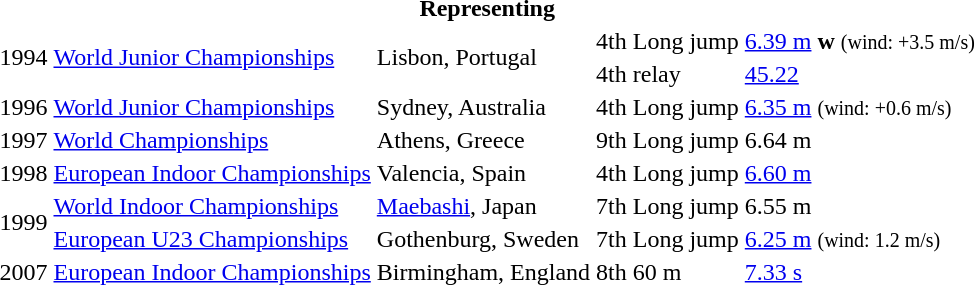<table>
<tr>
<th colspan="6">Representing </th>
</tr>
<tr>
<td rowspan=2>1994</td>
<td rowspan=2><a href='#'>World Junior Championships</a></td>
<td rowspan=2>Lisbon, Portugal</td>
<td>4th</td>
<td>Long jump</td>
<td><a href='#'>6.39 m</a> <strong>w</strong>  <small>(wind: +3.5 m/s)</small></td>
</tr>
<tr>
<td>4th</td>
<td> relay</td>
<td><a href='#'>45.22</a></td>
</tr>
<tr>
<td>1996</td>
<td><a href='#'>World Junior Championships</a></td>
<td>Sydney, Australia</td>
<td>4th</td>
<td>Long jump</td>
<td><a href='#'>6.35 m</a>  <small>(wind: +0.6 m/s)</small></td>
</tr>
<tr>
<td>1997</td>
<td><a href='#'>World Championships</a></td>
<td>Athens, Greece</td>
<td align="center">9th</td>
<td>Long jump</td>
<td>6.64 m</td>
</tr>
<tr>
<td>1998</td>
<td><a href='#'>European Indoor Championships</a></td>
<td>Valencia, Spain</td>
<td align="center">4th</td>
<td>Long jump</td>
<td><a href='#'>6.60 m</a></td>
</tr>
<tr>
<td rowspan=2>1999</td>
<td><a href='#'>World Indoor Championships</a></td>
<td><a href='#'>Maebashi</a>, Japan</td>
<td align="center">7th</td>
<td>Long jump</td>
<td>6.55 m</td>
</tr>
<tr>
<td><a href='#'>European U23 Championships</a></td>
<td>Gothenburg, Sweden</td>
<td>7th</td>
<td>Long jump</td>
<td><a href='#'>6.25 m</a> <small>(wind: 1.2 m/s)</small></td>
</tr>
<tr>
<td>2007</td>
<td><a href='#'>European Indoor Championships</a></td>
<td>Birmingham, England</td>
<td align="center">8th</td>
<td>60 m</td>
<td><a href='#'>7.33 s</a></td>
</tr>
</table>
